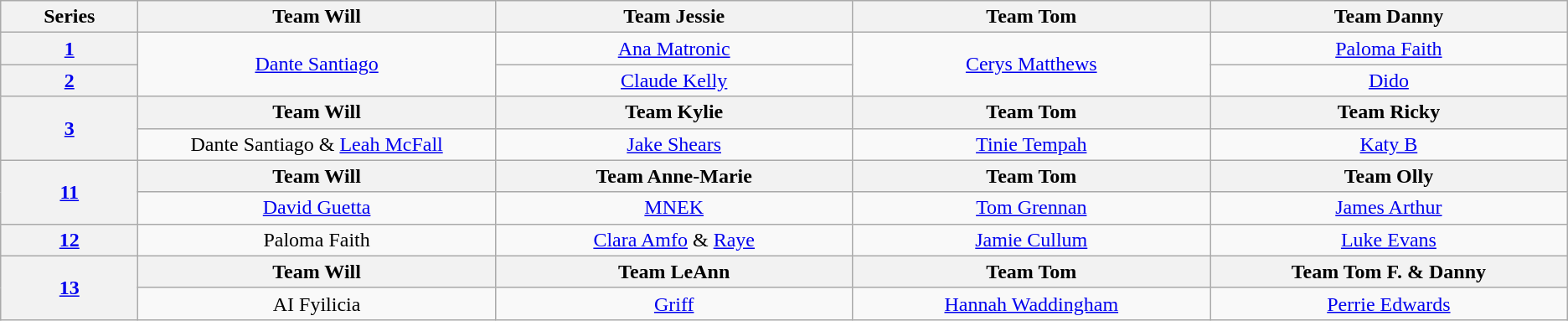<table class="wikitable" style="text-align:center">
<tr>
<th style="width:05%" scope="col">Series</th>
<th style="width:13%" scope="col">Team Will</th>
<th style="width:13%" scope="col">Team Jessie</th>
<th style="width:13%" scope="col">Team Tom</th>
<th style="width:13%" scope="col">Team Danny</th>
</tr>
<tr>
<th><a href='#'>1</a></th>
<td rowspan="2"><a href='#'>Dante Santiago</a></td>
<td><a href='#'>Ana Matronic</a></td>
<td rowspan="2"><a href='#'>Cerys Matthews</a></td>
<td><a href='#'>Paloma Faith</a></td>
</tr>
<tr>
<th><a href='#'>2</a></th>
<td><a href='#'>Claude Kelly</a></td>
<td><a href='#'>Dido</a></td>
</tr>
<tr>
<th rowspan="2"><a href='#'>3</a></th>
<th style="width:13%" scope="col">Team Will</th>
<th style="width:13%" scope="col">Team Kylie</th>
<th style="width:13%" scope="col">Team Tom</th>
<th style="width:13%" scope="col">Team Ricky</th>
</tr>
<tr>
<td>Dante Santiago & <a href='#'>Leah McFall</a></td>
<td><a href='#'>Jake Shears</a></td>
<td><a href='#'>Tinie Tempah</a></td>
<td><a href='#'>Katy B</a></td>
</tr>
<tr>
<th rowspan="2"><a href='#'>11</a></th>
<th style="width:13%" scope="col">Team Will</th>
<th style="width:13%" scope="col">Team Anne-Marie</th>
<th style="width:13%" scope="col">Team Tom</th>
<th style="width:13%" scope="col">Team Olly</th>
</tr>
<tr>
<td><a href='#'>David Guetta</a></td>
<td><a href='#'>MNEK</a></td>
<td><a href='#'>Tom Grennan</a></td>
<td><a href='#'>James Arthur</a></td>
</tr>
<tr>
<th><a href='#'>12</a></th>
<td>Paloma Faith</td>
<td><a href='#'>Clara Amfo</a> & <a href='#'>Raye</a></td>
<td><a href='#'>Jamie Cullum</a></td>
<td><a href='#'>Luke Evans</a></td>
</tr>
<tr>
<th rowspan=2><a href='#'>13</a></th>
<th style="width:13%" scope="col">Team Will</th>
<th style="width:13%" scope="col">Team LeAnn</th>
<th style="width:13%" scope="col">Team Tom</th>
<th style="width:13%" scope="col">Team Tom F. & Danny</th>
</tr>
<tr>
<td>AI Fyilicia</td>
<td><a href='#'>Griff</a></td>
<td><a href='#'>Hannah Waddingham</a></td>
<td><a href='#'>Perrie Edwards</a></td>
</tr>
</table>
